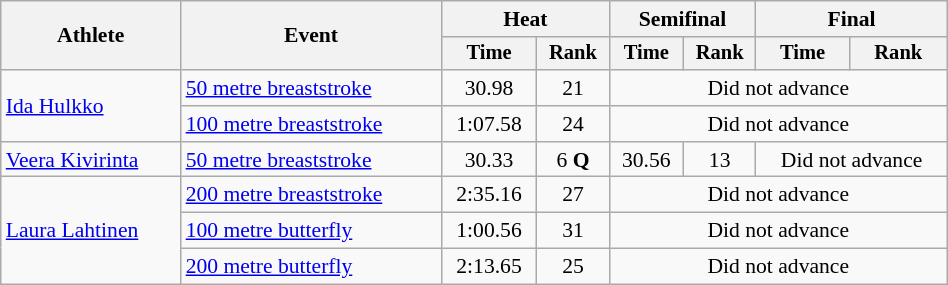<table class="wikitable" style="text-align:center; font-size:90%; width:50%;">
<tr>
<th rowspan="2">Athlete</th>
<th rowspan="2">Event</th>
<th colspan="2">Heat</th>
<th colspan="2">Semifinal</th>
<th colspan="2">Final</th>
</tr>
<tr style="font-size:95%">
<th>Time</th>
<th>Rank</th>
<th>Time</th>
<th>Rank</th>
<th>Time</th>
<th>Rank</th>
</tr>
<tr>
<td align=left rowspan=2><a href='#'>Ida Hulkko</a></td>
<td align=left><a href='#'>50 metre breaststroke</a></td>
<td>30.98</td>
<td>21</td>
<td colspan=4>Did not advance</td>
</tr>
<tr>
<td align=left><a href='#'>100 metre breaststroke</a></td>
<td>1:07.58</td>
<td>24</td>
<td colspan=4>Did not advance</td>
</tr>
<tr>
<td align=left><a href='#'>Veera Kivirinta</a></td>
<td align=left><a href='#'>50 metre breaststroke</a></td>
<td>30.33</td>
<td>6 <strong>Q</strong></td>
<td>30.56</td>
<td>13</td>
<td colspan=2>Did not advance</td>
</tr>
<tr>
<td align=left rowspan=3><a href='#'>Laura Lahtinen</a></td>
<td align=left><a href='#'>200 metre breaststroke</a></td>
<td>2:35.16</td>
<td>27</td>
<td colspan=4>Did not advance</td>
</tr>
<tr>
<td align=left><a href='#'>100 metre butterfly</a></td>
<td>1:00.56</td>
<td>31</td>
<td colspan=4>Did not advance</td>
</tr>
<tr>
<td align=left><a href='#'>200 metre butterfly</a></td>
<td>2:13.65</td>
<td>25</td>
<td colspan=4>Did not advance</td>
</tr>
</table>
